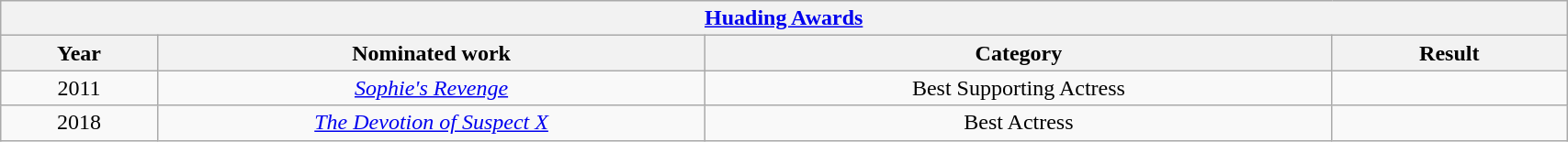<table width="90%" class="wikitable">
<tr>
<th colspan="4" align="center"><a href='#'>Huading Awards</a></th>
</tr>
<tr>
<th width="10%">Year</th>
<th width="35%">Nominated work</th>
<th width="40%">Category</th>
<th width="15%">Result</th>
</tr>
<tr>
<td align="center" rowspan="1">2011</td>
<td align="center"><em><a href='#'>Sophie's Revenge</a></em></td>
<td align="center">Best Supporting Actress</td>
<td></td>
</tr>
<tr>
<td align="center">2018</td>
<td align="center"><em><a href='#'>The Devotion of Suspect X</a></em></td>
<td align="center">Best Actress</td>
<td></td>
</tr>
</table>
